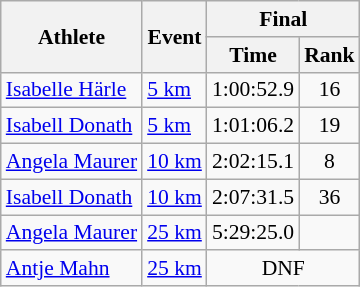<table class="wikitable" border="1" style="font-size:90%">
<tr>
<th rowspan=2>Athlete</th>
<th rowspan=2>Event</th>
<th colspan=2>Final</th>
</tr>
<tr>
<th>Time</th>
<th>Rank</th>
</tr>
<tr>
<td rowspan=1><a href='#'>Isabelle Härle</a></td>
<td><a href='#'>5 km</a></td>
<td align=center>1:00:52.9</td>
<td align=center>16</td>
</tr>
<tr>
<td rowspan=1><a href='#'>Isabell Donath</a></td>
<td><a href='#'>5 km</a></td>
<td align=center>1:01:06.2</td>
<td align=center>19</td>
</tr>
<tr>
<td rowspan=1><a href='#'>Angela Maurer</a></td>
<td><a href='#'>10 km</a></td>
<td align=center>2:02:15.1</td>
<td align=center>8</td>
</tr>
<tr>
<td rowspan=1><a href='#'>Isabell Donath</a></td>
<td><a href='#'>10 km</a></td>
<td align=center>2:07:31.5</td>
<td align=center>36</td>
</tr>
<tr>
<td rowspan=1><a href='#'>Angela Maurer</a></td>
<td><a href='#'>25 km</a></td>
<td align=center>5:29:25.0</td>
<td align=center></td>
</tr>
<tr>
<td rowspan=1><a href='#'>Antje Mahn</a></td>
<td><a href='#'>25 km</a></td>
<td align=center colspan=2>DNF</td>
</tr>
</table>
